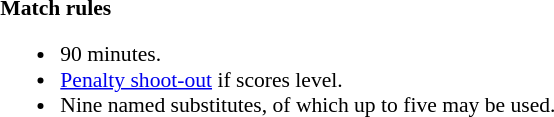<table width=100% style="font-size:90%">
<tr>
<td></td>
<td style="width:60%; vertical-align:top;"><br><strong>Match rules</strong><ul><li>90 minutes.</li><li><a href='#'>Penalty shoot-out</a> if scores level.</li><li>Nine named substitutes, of which up to five may be used.</li></ul></td>
</tr>
</table>
